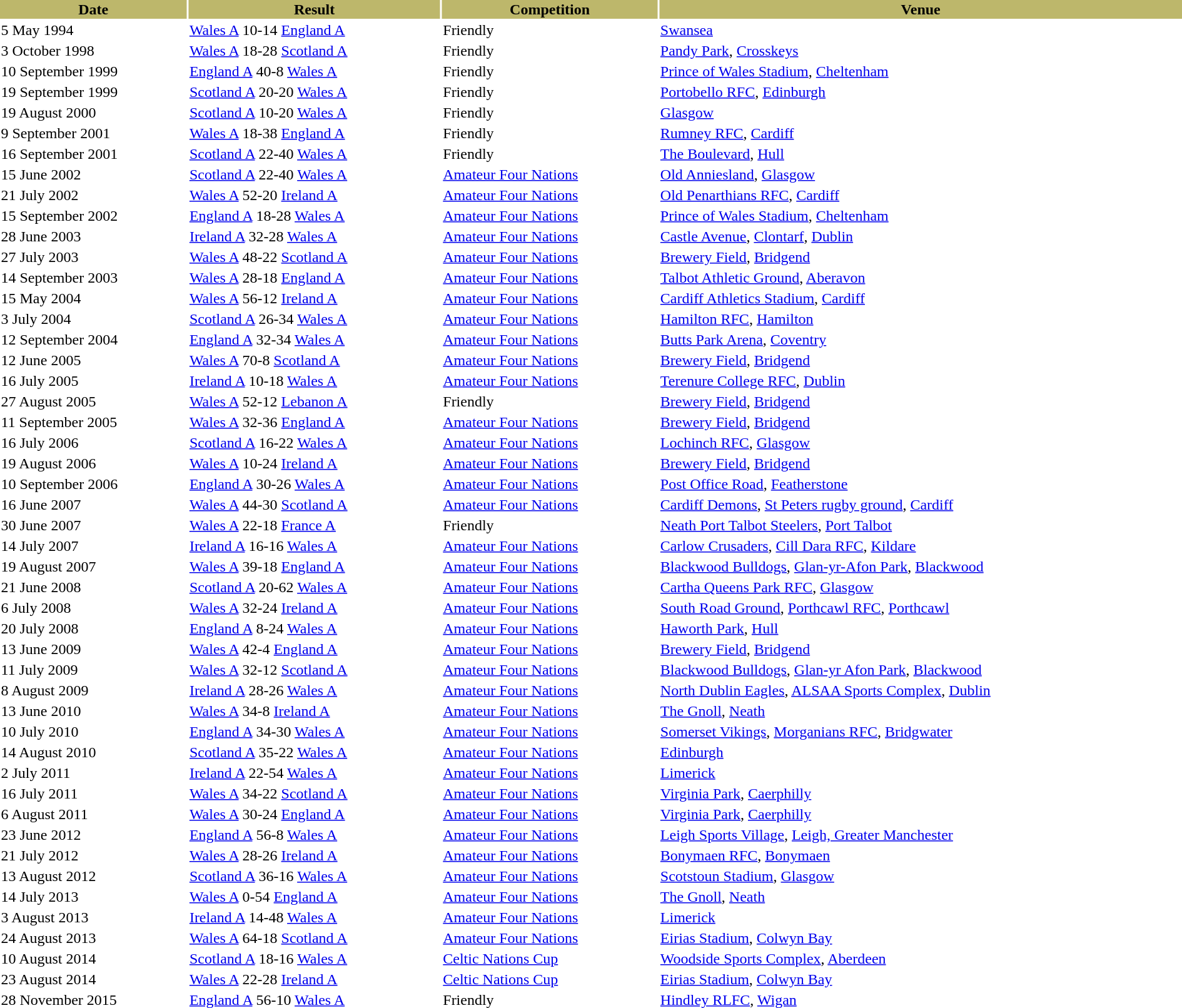<table class=="wikitable" style="width:100%;">
<tr style="background:#bdb76b;">
<th>Date</th>
<th>Result</th>
<th>Competition</th>
<th>Venue</th>
</tr>
<tr>
<td>5 May 1994</td>
<td> <a href='#'>Wales A</a> 10-14  <a href='#'>England A</a></td>
<td>Friendly</td>
<td><a href='#'>Swansea</a></td>
</tr>
<tr>
<td>3 October 1998</td>
<td> <a href='#'>Wales A</a> 18-28  <a href='#'>Scotland A</a></td>
<td>Friendly</td>
<td><a href='#'>Pandy Park</a>, <a href='#'>Crosskeys</a></td>
</tr>
<tr>
<td>10 September 1999</td>
<td> <a href='#'>England A</a> 40-8  <a href='#'>Wales A</a></td>
<td>Friendly</td>
<td><a href='#'>Prince of Wales Stadium</a>, <a href='#'>Cheltenham</a></td>
</tr>
<tr>
<td>19 September 1999</td>
<td> <a href='#'>Scotland A</a> 20-20  <a href='#'>Wales A</a></td>
<td>Friendly</td>
<td><a href='#'>Portobello RFC</a>, <a href='#'>Edinburgh</a></td>
</tr>
<tr>
<td>19 August 2000</td>
<td> <a href='#'>Scotland A</a> 10-20  <a href='#'>Wales A</a></td>
<td>Friendly</td>
<td><a href='#'>Glasgow</a></td>
</tr>
<tr>
<td>9 September 2001</td>
<td> <a href='#'>Wales A</a> 18-38  <a href='#'>England A</a></td>
<td>Friendly</td>
<td><a href='#'>Rumney RFC</a>, <a href='#'>Cardiff</a></td>
</tr>
<tr>
<td>16 September 2001</td>
<td> <a href='#'>Scotland A</a> 22-40  <a href='#'>Wales A</a></td>
<td>Friendly</td>
<td><a href='#'>The Boulevard</a>, <a href='#'>Hull</a></td>
</tr>
<tr>
<td>15 June 2002</td>
<td> <a href='#'>Scotland A</a> 22-40  <a href='#'>Wales A</a></td>
<td><a href='#'>Amateur Four Nations</a></td>
<td><a href='#'>Old Anniesland</a>, <a href='#'>Glasgow</a></td>
</tr>
<tr>
<td>21 July 2002</td>
<td> <a href='#'>Wales A</a> 52-20  <a href='#'>Ireland A</a></td>
<td><a href='#'>Amateur Four Nations</a></td>
<td><a href='#'>Old Penarthians RFC</a>, <a href='#'>Cardiff</a></td>
</tr>
<tr>
<td>15 September 2002</td>
<td> <a href='#'>England A</a> 18-28  <a href='#'>Wales A</a></td>
<td><a href='#'>Amateur Four Nations</a></td>
<td><a href='#'>Prince of Wales Stadium</a>, <a href='#'>Cheltenham</a></td>
</tr>
<tr>
<td>28 June 2003</td>
<td> <a href='#'>Ireland A</a> 32-28  <a href='#'>Wales A</a></td>
<td><a href='#'>Amateur Four Nations</a></td>
<td><a href='#'>Castle Avenue</a>, <a href='#'>Clontarf</a>, <a href='#'>Dublin</a></td>
</tr>
<tr>
<td>27 July 2003</td>
<td> <a href='#'>Wales A</a> 48-22  <a href='#'>Scotland A</a></td>
<td><a href='#'>Amateur Four Nations</a></td>
<td><a href='#'>Brewery Field</a>, <a href='#'>Bridgend</a></td>
</tr>
<tr>
<td>14 September 2003</td>
<td> <a href='#'>Wales A</a> 28-18  <a href='#'>England A</a></td>
<td><a href='#'>Amateur Four Nations</a></td>
<td><a href='#'>Talbot Athletic Ground</a>, <a href='#'>Aberavon</a></td>
</tr>
<tr>
<td>15 May 2004</td>
<td> <a href='#'>Wales A</a> 56-12  <a href='#'>Ireland A</a></td>
<td><a href='#'>Amateur Four Nations</a></td>
<td><a href='#'>Cardiff Athletics Stadium</a>, <a href='#'>Cardiff</a></td>
</tr>
<tr>
<td>3 July 2004</td>
<td> <a href='#'>Scotland A</a> 26-34  <a href='#'>Wales A</a></td>
<td><a href='#'>Amateur Four Nations</a></td>
<td><a href='#'>Hamilton RFC</a>, <a href='#'>Hamilton</a></td>
</tr>
<tr>
<td>12 September 2004</td>
<td> <a href='#'>England A</a> 32-34  <a href='#'>Wales A</a></td>
<td><a href='#'>Amateur Four Nations</a></td>
<td><a href='#'>Butts Park Arena</a>, <a href='#'>Coventry</a></td>
</tr>
<tr>
<td>12 June 2005</td>
<td> <a href='#'>Wales A</a> 70-8  <a href='#'>Scotland A</a></td>
<td><a href='#'>Amateur Four Nations</a></td>
<td><a href='#'>Brewery Field</a>, <a href='#'>Bridgend</a></td>
</tr>
<tr>
<td>16 July 2005</td>
<td> <a href='#'>Ireland A</a> 10-18  <a href='#'>Wales A</a></td>
<td><a href='#'>Amateur Four Nations</a></td>
<td><a href='#'>Terenure College RFC</a>, <a href='#'>Dublin</a></td>
</tr>
<tr>
<td>27 August 2005</td>
<td> <a href='#'>Wales A</a> 52-12  <a href='#'>Lebanon A</a></td>
<td>Friendly</td>
<td><a href='#'>Brewery Field</a>, <a href='#'>Bridgend</a></td>
</tr>
<tr>
<td>11 September 2005</td>
<td> <a href='#'>Wales A</a> 32-36  <a href='#'>England A</a></td>
<td><a href='#'>Amateur Four Nations</a></td>
<td><a href='#'>Brewery Field</a>, <a href='#'>Bridgend</a></td>
</tr>
<tr>
<td>16 July 2006</td>
<td> <a href='#'>Scotland A</a> 16-22  <a href='#'>Wales A</a></td>
<td><a href='#'>Amateur Four Nations</a></td>
<td><a href='#'>Lochinch RFC</a>, <a href='#'>Glasgow</a></td>
</tr>
<tr>
<td>19 August 2006</td>
<td> <a href='#'>Wales A</a> 10-24  <a href='#'>Ireland A</a></td>
<td><a href='#'>Amateur Four Nations</a></td>
<td><a href='#'>Brewery Field</a>, <a href='#'>Bridgend</a></td>
</tr>
<tr>
<td>10 September 2006</td>
<td> <a href='#'>England A</a> 30-26  <a href='#'>Wales A</a></td>
<td><a href='#'>Amateur Four Nations</a></td>
<td><a href='#'>Post Office Road</a>, <a href='#'>Featherstone</a></td>
</tr>
<tr>
<td>16 June 2007</td>
<td> <a href='#'>Wales A</a> 44-30  <a href='#'>Scotland A</a></td>
<td><a href='#'>Amateur Four Nations</a></td>
<td><a href='#'>Cardiff Demons</a>, <a href='#'>St Peters rugby ground</a>, <a href='#'>Cardiff</a></td>
</tr>
<tr>
<td>30 June 2007</td>
<td> <a href='#'>Wales A</a> 22-18  <a href='#'>France A</a></td>
<td>Friendly</td>
<td><a href='#'>Neath Port Talbot Steelers</a>, <a href='#'>Port Talbot</a></td>
</tr>
<tr>
<td>14 July 2007</td>
<td> <a href='#'>Ireland A</a> 16-16  <a href='#'>Wales A</a></td>
<td><a href='#'>Amateur Four Nations</a></td>
<td><a href='#'>Carlow Crusaders</a>, <a href='#'>Cill Dara RFC</a>, <a href='#'>Kildare</a></td>
</tr>
<tr>
<td>19 August 2007</td>
<td> <a href='#'>Wales A</a> 39-18  <a href='#'>England A</a></td>
<td><a href='#'>Amateur Four Nations</a></td>
<td><a href='#'>Blackwood Bulldogs</a>, <a href='#'>Glan-yr-Afon Park</a>, <a href='#'>Blackwood</a></td>
</tr>
<tr>
<td>21 June 2008</td>
<td> <a href='#'>Scotland A</a>  20-62  <a href='#'>Wales A</a></td>
<td><a href='#'>Amateur Four Nations</a></td>
<td><a href='#'>Cartha Queens Park RFC</a>, <a href='#'>Glasgow</a></td>
</tr>
<tr>
<td>6 July 2008</td>
<td> <a href='#'>Wales A</a> 32-24  <a href='#'>Ireland A</a></td>
<td><a href='#'>Amateur Four Nations</a></td>
<td><a href='#'>South Road Ground</a>, <a href='#'>Porthcawl RFC</a>, <a href='#'>Porthcawl</a></td>
</tr>
<tr>
<td>20 July 2008</td>
<td> <a href='#'>England A</a>  8-24  <a href='#'>Wales A</a></td>
<td><a href='#'>Amateur Four Nations</a></td>
<td><a href='#'>Haworth Park</a>, <a href='#'>Hull</a></td>
</tr>
<tr>
<td>13 June 2009</td>
<td> <a href='#'>Wales A</a> 42-4  <a href='#'>England A</a></td>
<td><a href='#'>Amateur Four Nations</a></td>
<td><a href='#'>Brewery Field</a>, <a href='#'>Bridgend</a></td>
</tr>
<tr>
<td>11 July 2009</td>
<td> <a href='#'>Wales A</a> 32-12  <a href='#'>Scotland A</a></td>
<td><a href='#'>Amateur Four Nations</a></td>
<td><a href='#'>Blackwood Bulldogs</a>, <a href='#'>Glan-yr Afon Park</a>, <a href='#'>Blackwood</a></td>
</tr>
<tr>
<td>8 August 2009</td>
<td> <a href='#'>Ireland A</a> 28-26  <a href='#'>Wales A</a></td>
<td><a href='#'>Amateur Four Nations</a></td>
<td><a href='#'>North Dublin Eagles</a>, <a href='#'>ALSAA Sports Complex</a>, <a href='#'>Dublin</a></td>
</tr>
<tr>
<td>13 June 2010</td>
<td> <a href='#'>Wales A</a> 34-8  <a href='#'>Ireland A</a></td>
<td><a href='#'>Amateur Four Nations</a></td>
<td><a href='#'>The Gnoll</a>, <a href='#'>Neath</a></td>
</tr>
<tr>
<td>10 July 2010</td>
<td> <a href='#'>England A</a> 34-30  <a href='#'>Wales A</a></td>
<td><a href='#'>Amateur Four Nations</a></td>
<td><a href='#'>Somerset Vikings</a>, <a href='#'>Morganians RFC</a>, <a href='#'>Bridgwater</a></td>
</tr>
<tr>
<td>14 August 2010</td>
<td> <a href='#'>Scotland A</a> 35-22  <a href='#'>Wales A</a></td>
<td><a href='#'>Amateur Four Nations</a></td>
<td><a href='#'>Edinburgh</a></td>
</tr>
<tr>
<td>2 July 2011</td>
<td> <a href='#'>Ireland A</a> 22-54  <a href='#'>Wales A</a></td>
<td><a href='#'>Amateur Four Nations</a></td>
<td><a href='#'>Limerick</a></td>
</tr>
<tr>
<td>16 July 2011</td>
<td> <a href='#'>Wales A</a> 34-22  <a href='#'>Scotland A</a></td>
<td><a href='#'>Amateur Four Nations</a></td>
<td><a href='#'>Virginia Park</a>, <a href='#'>Caerphilly</a></td>
</tr>
<tr>
<td>6 August 2011</td>
<td> <a href='#'>Wales A</a> 30-24  <a href='#'>England A</a></td>
<td><a href='#'>Amateur Four Nations</a></td>
<td><a href='#'>Virginia Park</a>, <a href='#'>Caerphilly</a></td>
</tr>
<tr>
<td>23 June 2012</td>
<td> <a href='#'>England A</a> 56-8  <a href='#'>Wales A</a></td>
<td><a href='#'>Amateur Four Nations</a></td>
<td><a href='#'>Leigh Sports Village</a>, <a href='#'>Leigh, Greater Manchester</a></td>
</tr>
<tr>
<td>21 July 2012</td>
<td> <a href='#'>Wales A</a> 28-26  <a href='#'>Ireland A</a></td>
<td><a href='#'>Amateur Four Nations</a></td>
<td><a href='#'>Bonymaen RFC</a>, <a href='#'>Bonymaen</a></td>
</tr>
<tr>
<td>13 August 2012</td>
<td> <a href='#'>Scotland A</a> 36-16  <a href='#'>Wales A</a></td>
<td><a href='#'>Amateur Four Nations</a></td>
<td><a href='#'>Scotstoun Stadium</a>, <a href='#'>Glasgow</a></td>
</tr>
<tr>
<td>14 July 2013</td>
<td> <a href='#'>Wales A</a> 0-54  <a href='#'>England A</a></td>
<td><a href='#'>Amateur Four Nations</a></td>
<td><a href='#'>The Gnoll</a>, <a href='#'>Neath</a></td>
</tr>
<tr>
<td>3 August 2013</td>
<td> <a href='#'>Ireland A</a> 14-48  <a href='#'>Wales A</a></td>
<td><a href='#'>Amateur Four Nations</a></td>
<td><a href='#'>Limerick</a></td>
</tr>
<tr>
<td>24 August 2013</td>
<td> <a href='#'>Wales A</a> 64-18  <a href='#'>Scotland A</a></td>
<td><a href='#'>Amateur Four Nations</a></td>
<td><a href='#'>Eirias Stadium</a>, <a href='#'>Colwyn Bay</a></td>
</tr>
<tr>
<td>10 August 2014</td>
<td> <a href='#'>Scotland A</a> 18-16  <a href='#'>Wales A</a></td>
<td><a href='#'>Celtic Nations Cup</a></td>
<td><a href='#'>Woodside Sports Complex</a>, <a href='#'>Aberdeen</a></td>
</tr>
<tr>
<td>23 August 2014</td>
<td> <a href='#'>Wales A</a> 22-28  <a href='#'>Ireland A</a></td>
<td><a href='#'>Celtic Nations Cup</a></td>
<td><a href='#'>Eirias Stadium</a>, <a href='#'>Colwyn Bay</a></td>
</tr>
<tr>
<td>28 November 2015</td>
<td> <a href='#'>England A</a>  56-10   <a href='#'>Wales A</a></td>
<td>Friendly</td>
<td><a href='#'>Hindley RLFC</a>, <a href='#'>Wigan</a></td>
</tr>
</table>
